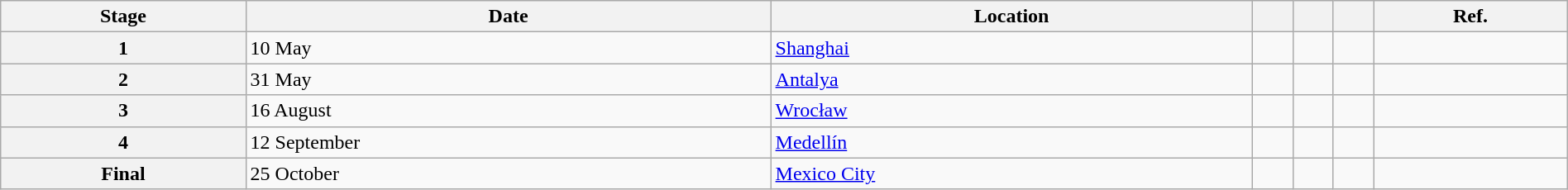<table class="wikitable" style="width:100%">
<tr>
<th>Stage</th>
<th>Date</th>
<th>Location</th>
<th></th>
<th></th>
<th></th>
<th>Ref.</th>
</tr>
<tr>
<th>1</th>
<td>10 May</td>
<td> <a href='#'>Shanghai</a></td>
<td></td>
<td></td>
<td></td>
<td></td>
</tr>
<tr>
<th>2</th>
<td>31 May</td>
<td> <a href='#'>Antalya</a></td>
<td></td>
<td></td>
<td></td>
<td></td>
</tr>
<tr>
<th>3</th>
<td>16 August</td>
<td> <a href='#'>Wrocław</a></td>
<td></td>
<td></td>
<td></td>
<td></td>
</tr>
<tr>
<th>4</th>
<td>12 September</td>
<td> <a href='#'>Medellín</a></td>
<td></td>
<td></td>
<td></td>
<td></td>
</tr>
<tr>
<th>Final</th>
<td>25 October</td>
<td> <a href='#'>Mexico City</a></td>
<td></td>
<td></td>
<td></td>
<td></td>
</tr>
</table>
